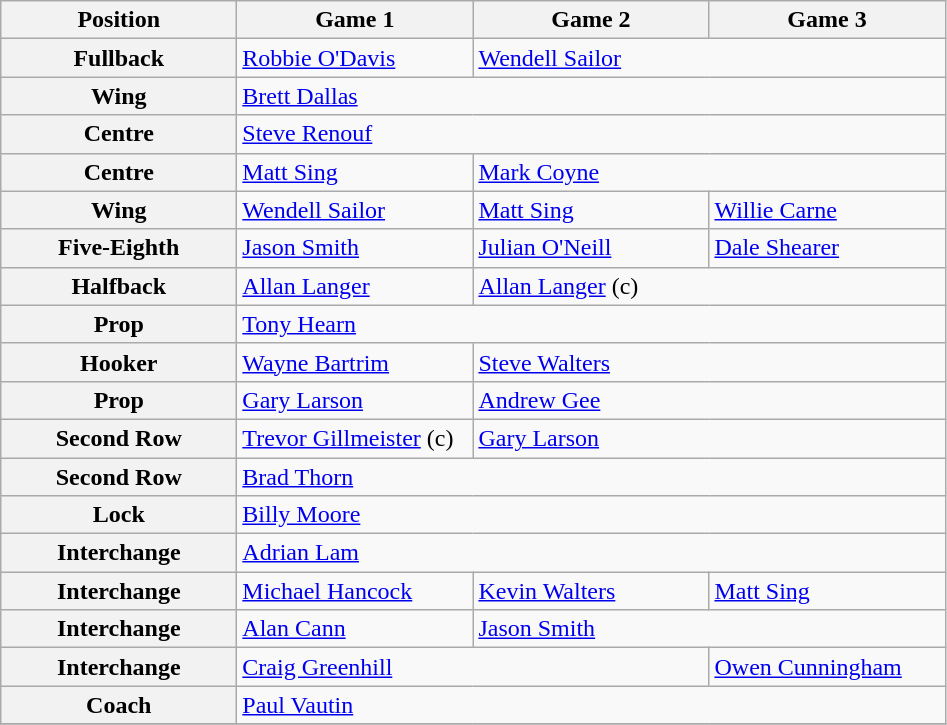<table class="wikitable">
<tr>
<th width="150">Position</th>
<th width="150">Game 1</th>
<th width="150">Game 2</th>
<th width="150">Game 3</th>
</tr>
<tr>
<th>Fullback</th>
<td colspan="1"> <a href='#'>Robbie O'Davis</a></td>
<td colspan="2"> <a href='#'>Wendell Sailor</a></td>
</tr>
<tr>
<th>Wing</th>
<td colspan="3"> <a href='#'>Brett Dallas</a></td>
</tr>
<tr>
<th>Centre</th>
<td colspan="3"> <a href='#'>Steve Renouf</a></td>
</tr>
<tr>
<th>Centre</th>
<td colspan="1"> <a href='#'>Matt Sing</a></td>
<td colspan="2"> <a href='#'>Mark Coyne</a></td>
</tr>
<tr>
<th>Wing</th>
<td colspan="1"> <a href='#'>Wendell Sailor</a></td>
<td colspan="1"> <a href='#'>Matt Sing</a></td>
<td colspan="1"> <a href='#'>Willie Carne</a></td>
</tr>
<tr>
<th>Five-Eighth</th>
<td colspan="1"> <a href='#'>Jason Smith</a></td>
<td colspan="1"> <a href='#'>Julian O'Neill</a></td>
<td colspan="1"> <a href='#'>Dale Shearer</a></td>
</tr>
<tr>
<th>Halfback</th>
<td colspan="1"> <a href='#'>Allan Langer</a></td>
<td colspan="2"> <a href='#'>Allan Langer</a> (c)</td>
</tr>
<tr>
<th>Prop</th>
<td colspan="3"> <a href='#'>Tony Hearn</a></td>
</tr>
<tr>
<th>Hooker</th>
<td colspan="1"> <a href='#'>Wayne Bartrim</a></td>
<td colspan="2"> <a href='#'>Steve Walters</a></td>
</tr>
<tr>
<th>Prop</th>
<td colspan="1"> <a href='#'>Gary Larson</a></td>
<td colspan="2"> <a href='#'>Andrew Gee</a></td>
</tr>
<tr>
<th>Second Row</th>
<td colspan="1"> <a href='#'>Trevor Gillmeister</a> (c)</td>
<td colspan="2"> <a href='#'>Gary Larson</a></td>
</tr>
<tr>
<th>Second Row</th>
<td colspan="3"> <a href='#'>Brad Thorn</a></td>
</tr>
<tr>
<th>Lock</th>
<td colspan="3"> <a href='#'>Billy Moore</a></td>
</tr>
<tr>
<th>Interchange</th>
<td colspan="3"> <a href='#'>Adrian Lam</a></td>
</tr>
<tr>
<th>Interchange</th>
<td colspan="1"> <a href='#'>Michael Hancock</a></td>
<td colspan="1"> <a href='#'>Kevin Walters</a></td>
<td colspan="1"> <a href='#'>Matt Sing</a></td>
</tr>
<tr>
<th>Interchange</th>
<td colspan="1"> <a href='#'>Alan Cann</a></td>
<td colspan="2"> <a href='#'>Jason Smith</a></td>
</tr>
<tr>
<th>Interchange</th>
<td colspan="2"> <a href='#'>Craig Greenhill</a></td>
<td colspan="1"> <a href='#'>Owen Cunningham</a></td>
</tr>
<tr>
<th>Coach</th>
<td colspan="3"> <a href='#'>Paul Vautin</a></td>
</tr>
<tr>
</tr>
</table>
